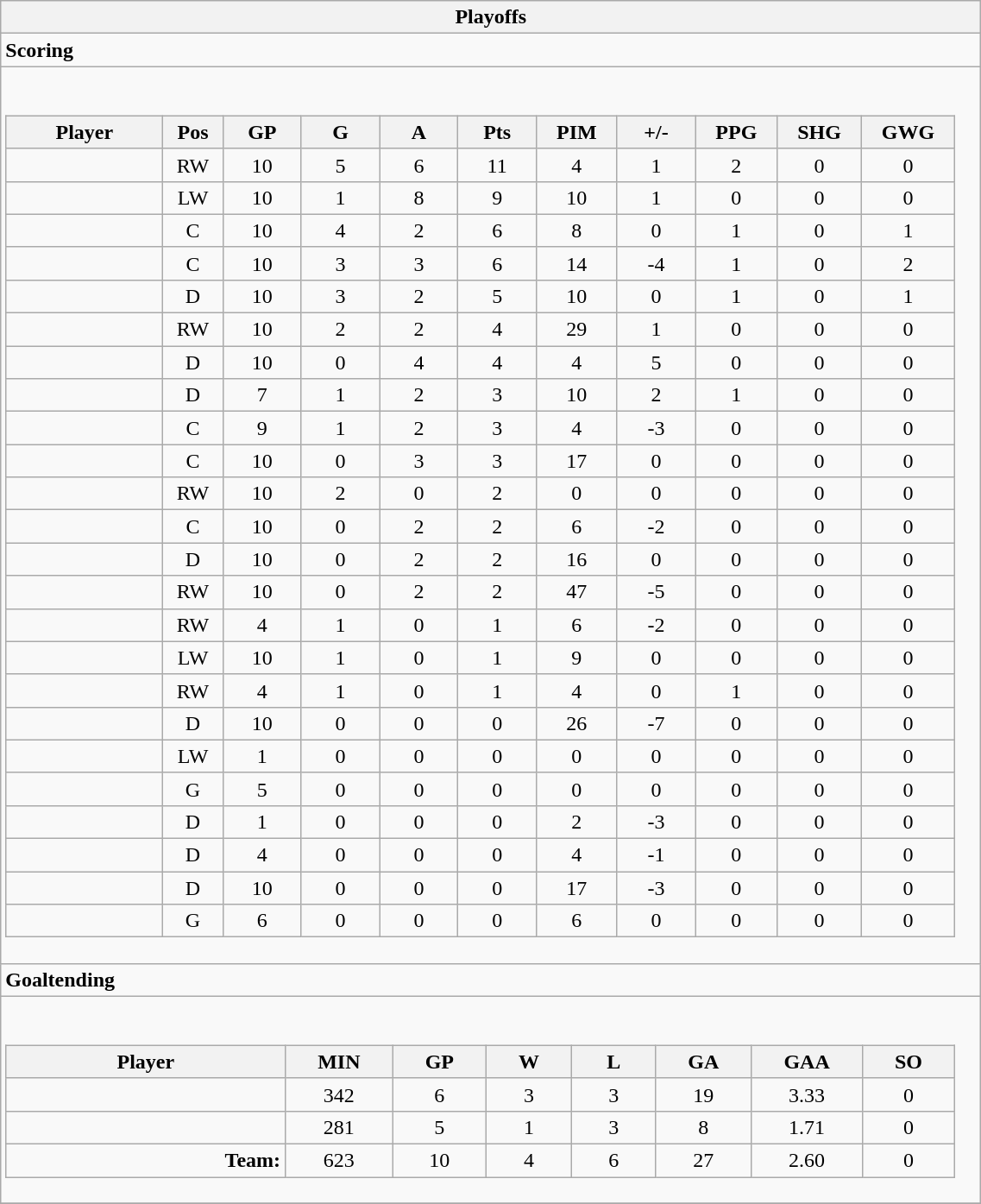<table class="wikitable collapsible " width="60%" border="1">
<tr>
<th>Playoffs</th>
</tr>
<tr>
<td class="tocccolors"><strong>Scoring</strong></td>
</tr>
<tr>
<td><br><table class="wikitable sortable">
<tr ALIGN="center">
<th bgcolor="#DDDDFF" width="10%">Player</th>
<th bgcolor="#DDDDFF" width="3%" title="Position">Pos</th>
<th bgcolor="#DDDDFF" width="5%" title="Games played">GP</th>
<th bgcolor="#DDDDFF" width="5%" title="Goals">G</th>
<th bgcolor="#DDDDFF" width="5%" title="Assists">A</th>
<th bgcolor="#DDDDFF" width="5%" title="Points">Pts</th>
<th bgcolor="#DDDDFF" width="5%" title="Penalties in Minutes">PIM</th>
<th bgcolor="#DDDDFF" width="5%" title="Plus/minus">+/-</th>
<th bgcolor="#DDDDFF" width="5%" title="Power play goals">PPG</th>
<th bgcolor="#DDDDFF" width="5%" title="Short-handed goals">SHG</th>
<th bgcolor="#DDDDFF" width="5%" title="Game-winning goals">GWG</th>
</tr>
<tr align="center">
<td align="right"></td>
<td>RW</td>
<td>10</td>
<td>5</td>
<td>6</td>
<td>11</td>
<td>4</td>
<td>1</td>
<td>2</td>
<td>0</td>
<td>0</td>
</tr>
<tr align="center">
<td align="right"></td>
<td>LW</td>
<td>10</td>
<td>1</td>
<td>8</td>
<td>9</td>
<td>10</td>
<td>1</td>
<td>0</td>
<td>0</td>
<td>0</td>
</tr>
<tr align="center">
<td align="right"></td>
<td>C</td>
<td>10</td>
<td>4</td>
<td>2</td>
<td>6</td>
<td>8</td>
<td>0</td>
<td>1</td>
<td>0</td>
<td>1</td>
</tr>
<tr align="center">
<td align="right"></td>
<td>C</td>
<td>10</td>
<td>3</td>
<td>3</td>
<td>6</td>
<td>14</td>
<td>-4</td>
<td>1</td>
<td>0</td>
<td>2</td>
</tr>
<tr align="center">
<td align="right"></td>
<td>D</td>
<td>10</td>
<td>3</td>
<td>2</td>
<td>5</td>
<td>10</td>
<td>0</td>
<td>1</td>
<td>0</td>
<td>1</td>
</tr>
<tr align="center">
<td align="right"></td>
<td>RW</td>
<td>10</td>
<td>2</td>
<td>2</td>
<td>4</td>
<td>29</td>
<td>1</td>
<td>0</td>
<td>0</td>
<td>0</td>
</tr>
<tr align="center">
<td align="right"></td>
<td>D</td>
<td>10</td>
<td>0</td>
<td>4</td>
<td>4</td>
<td>4</td>
<td>5</td>
<td>0</td>
<td>0</td>
<td>0</td>
</tr>
<tr align="center">
<td align="right"></td>
<td>D</td>
<td>7</td>
<td>1</td>
<td>2</td>
<td>3</td>
<td>10</td>
<td>2</td>
<td>1</td>
<td>0</td>
<td>0</td>
</tr>
<tr align="center">
<td align="right"></td>
<td>C</td>
<td>9</td>
<td>1</td>
<td>2</td>
<td>3</td>
<td>4</td>
<td>-3</td>
<td>0</td>
<td>0</td>
<td>0</td>
</tr>
<tr align="center">
<td align="right"></td>
<td>C</td>
<td>10</td>
<td>0</td>
<td>3</td>
<td>3</td>
<td>17</td>
<td>0</td>
<td>0</td>
<td>0</td>
<td>0</td>
</tr>
<tr align="center">
<td align="right"></td>
<td>RW</td>
<td>10</td>
<td>2</td>
<td>0</td>
<td>2</td>
<td>0</td>
<td>0</td>
<td>0</td>
<td>0</td>
<td>0</td>
</tr>
<tr align="center">
<td align="right"></td>
<td>C</td>
<td>10</td>
<td>0</td>
<td>2</td>
<td>2</td>
<td>6</td>
<td>-2</td>
<td>0</td>
<td>0</td>
<td>0</td>
</tr>
<tr align="center">
<td align="right"></td>
<td>D</td>
<td>10</td>
<td>0</td>
<td>2</td>
<td>2</td>
<td>16</td>
<td>0</td>
<td>0</td>
<td>0</td>
<td>0</td>
</tr>
<tr align="center">
<td align="right"></td>
<td>RW</td>
<td>10</td>
<td>0</td>
<td>2</td>
<td>2</td>
<td>47</td>
<td>-5</td>
<td>0</td>
<td>0</td>
<td>0</td>
</tr>
<tr align="center">
<td align="right"></td>
<td>RW</td>
<td>4</td>
<td>1</td>
<td>0</td>
<td>1</td>
<td>6</td>
<td>-2</td>
<td>0</td>
<td>0</td>
<td>0</td>
</tr>
<tr align="center">
<td align="right"></td>
<td>LW</td>
<td>10</td>
<td>1</td>
<td>0</td>
<td>1</td>
<td>9</td>
<td>0</td>
<td>0</td>
<td>0</td>
<td>0</td>
</tr>
<tr align="center">
<td align="right"></td>
<td>RW</td>
<td>4</td>
<td>1</td>
<td>0</td>
<td>1</td>
<td>4</td>
<td>0</td>
<td>1</td>
<td>0</td>
<td>0</td>
</tr>
<tr align="center">
<td align="right"></td>
<td>D</td>
<td>10</td>
<td>0</td>
<td>0</td>
<td>0</td>
<td>26</td>
<td>-7</td>
<td>0</td>
<td>0</td>
<td>0</td>
</tr>
<tr align="center">
<td align="right"></td>
<td>LW</td>
<td>1</td>
<td>0</td>
<td>0</td>
<td>0</td>
<td>0</td>
<td>0</td>
<td>0</td>
<td>0</td>
<td>0</td>
</tr>
<tr align="center">
<td align="right"></td>
<td>G</td>
<td>5</td>
<td>0</td>
<td>0</td>
<td>0</td>
<td>0</td>
<td>0</td>
<td>0</td>
<td>0</td>
<td>0</td>
</tr>
<tr align="center">
<td align="right"></td>
<td>D</td>
<td>1</td>
<td>0</td>
<td>0</td>
<td>0</td>
<td>2</td>
<td>-3</td>
<td>0</td>
<td>0</td>
<td>0</td>
</tr>
<tr align="center">
<td align="right"></td>
<td>D</td>
<td>4</td>
<td>0</td>
<td>0</td>
<td>0</td>
<td>4</td>
<td>-1</td>
<td>0</td>
<td>0</td>
<td>0</td>
</tr>
<tr align="center">
<td align="right"></td>
<td>D</td>
<td>10</td>
<td>0</td>
<td>0</td>
<td>0</td>
<td>17</td>
<td>-3</td>
<td>0</td>
<td>0</td>
<td>0</td>
</tr>
<tr align="center">
<td align="right"></td>
<td>G</td>
<td>6</td>
<td>0</td>
<td>0</td>
<td>0</td>
<td>6</td>
<td>0</td>
<td>0</td>
<td>0</td>
<td>0</td>
</tr>
</table>
</td>
</tr>
<tr>
<td class="toccolors"><strong>Goaltending</strong></td>
</tr>
<tr>
<td><br><table class="wikitable sortable">
<tr>
<th bgcolor="#DDDDFF" width="10%">Player</th>
<th width="3%" bgcolor="#DDDDFF" title="Minutes played">MIN</th>
<th width="3%" bgcolor="#DDDDFF" title="Games played in">GP</th>
<th width="3%" bgcolor="#DDDDFF" title="Wins">W</th>
<th width="3%" bgcolor="#DDDDFF"title="Losses">L</th>
<th width="3%" bgcolor="#DDDDFF" title="Goals against">GA</th>
<th width="3%" bgcolor="#DDDDFF" title="Goals against average">GAA</th>
<th width="3%" bgcolor="#DDDDFF" title="Shut-outs">SO</th>
</tr>
<tr align="center">
<td align="right"></td>
<td>342</td>
<td>6</td>
<td>3</td>
<td>3</td>
<td>19</td>
<td>3.33</td>
<td>0</td>
</tr>
<tr align="center">
<td align="right"></td>
<td>281</td>
<td>5</td>
<td>1</td>
<td>3</td>
<td>8</td>
<td>1.71</td>
<td>0</td>
</tr>
<tr align="center">
<td align="right"><strong>Team:</strong></td>
<td>623</td>
<td>10</td>
<td>4</td>
<td>6</td>
<td>27</td>
<td>2.60</td>
<td>0</td>
</tr>
</table>
</td>
</tr>
<tr>
</tr>
</table>
